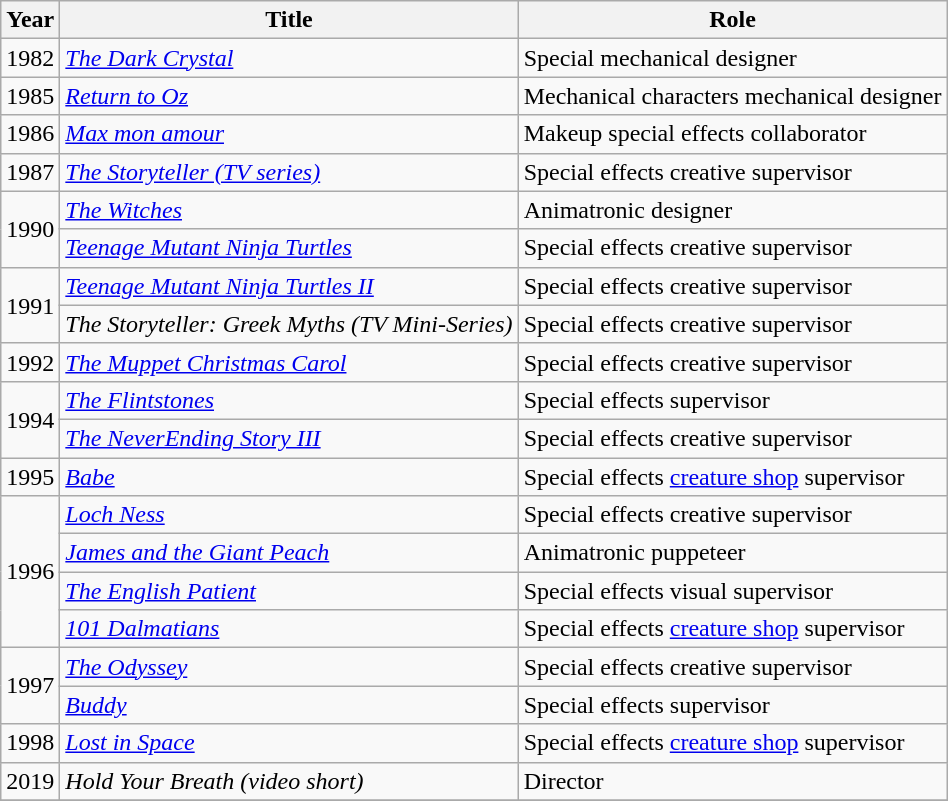<table class="wikitable">
<tr>
<th>Year</th>
<th>Title</th>
<th>Role</th>
</tr>
<tr>
<td>1982</td>
<td><em><a href='#'>The Dark Crystal</a></em></td>
<td>Special mechanical designer</td>
</tr>
<tr>
<td>1985</td>
<td><em><a href='#'>Return to Oz</a></em></td>
<td>Mechanical characters mechanical designer</td>
</tr>
<tr>
<td>1986</td>
<td><em><a href='#'>Max mon amour</a></em></td>
<td>Makeup special effects collaborator</td>
</tr>
<tr>
<td>1987</td>
<td><em><a href='#'>The Storyteller (TV series)</a></em></td>
<td>Special effects creative supervisor</td>
</tr>
<tr>
<td rowspan=2>1990</td>
<td><em><a href='#'>The Witches</a></em></td>
<td>Animatronic designer</td>
</tr>
<tr>
<td><em><a href='#'>Teenage Mutant Ninja Turtles</a></em></td>
<td>Special effects creative supervisor</td>
</tr>
<tr>
<td rowspan=2>1991</td>
<td><em><a href='#'>Teenage Mutant Ninja Turtles II</a></em></td>
<td>Special effects creative supervisor</td>
</tr>
<tr>
<td><em>The Storyteller: Greek Myths (TV Mini-Series)</em></td>
<td>Special effects creative supervisor</td>
</tr>
<tr>
<td>1992</td>
<td><em><a href='#'>The Muppet Christmas Carol</a></em></td>
<td>Special effects creative supervisor</td>
</tr>
<tr>
<td rowspan=2>1994</td>
<td><em><a href='#'>The Flintstones</a></em></td>
<td>Special effects supervisor</td>
</tr>
<tr>
<td><em><a href='#'>The NeverEnding Story III</a></em></td>
<td>Special effects creative supervisor</td>
</tr>
<tr>
<td>1995</td>
<td><em><a href='#'>Babe</a></em></td>
<td>Special effects <a href='#'>creature shop</a> supervisor</td>
</tr>
<tr>
<td rowspan=4>1996</td>
<td><em><a href='#'>Loch Ness</a></em></td>
<td>Special effects creative supervisor</td>
</tr>
<tr>
<td><em><a href='#'>James and the Giant Peach</a></em></td>
<td>Animatronic puppeteer</td>
</tr>
<tr>
<td><em><a href='#'>The English Patient</a></em></td>
<td>Special effects visual supervisor</td>
</tr>
<tr>
<td><em><a href='#'>101 Dalmatians</a></em></td>
<td>Special effects <a href='#'>creature shop</a> supervisor</td>
</tr>
<tr>
<td rowspan=2>1997</td>
<td><em><a href='#'>The Odyssey</a></em></td>
<td>Special effects creative supervisor</td>
</tr>
<tr>
<td><em><a href='#'>Buddy</a></em></td>
<td>Special effects supervisor</td>
</tr>
<tr>
<td>1998</td>
<td><em><a href='#'>Lost in Space</a></em></td>
<td>Special effects <a href='#'>creature shop</a> supervisor</td>
</tr>
<tr>
<td>2019</td>
<td><em>Hold Your Breath (video short)</em></td>
<td>Director</td>
</tr>
<tr>
</tr>
</table>
